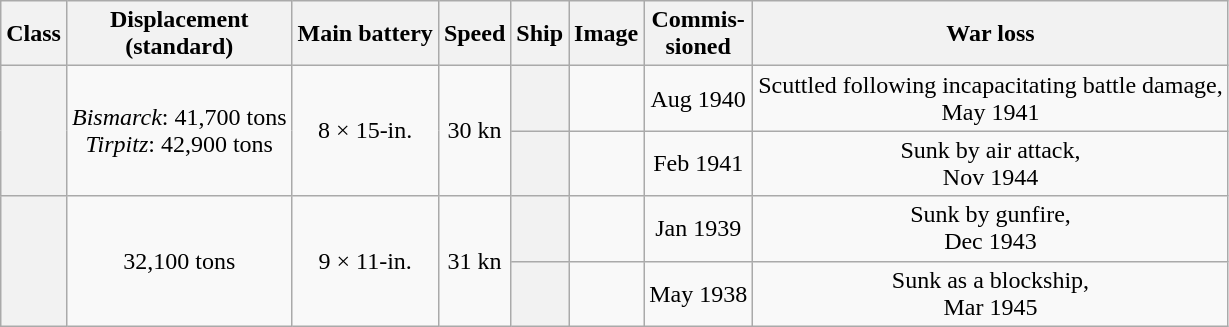<table class="wikitable">
<tr>
<th>Class</th>
<th>Displacement<br>(standard)</th>
<th>Main battery</th>
<th>Speed</th>
<th>Ship</th>
<th>Image</th>
<th>Commis-<br>sioned</th>
<th>War loss</th>
</tr>
<tr>
<th scope="row" rowspan=2></th>
<td scope="row" rowspan=2 style="text-align: center"><em>Bismarck</em>: 41,700 tons<br><em>Tirpitz</em>: 42,900 tons</td>
<td scope="row" rowspan=2 style="text-align: center">8 × 15-in.</td>
<td scope="row" rowspan=2 style="text-align: center">30 kn</td>
<th scope="row" style="text-align: center"></th>
<td></td>
<td scope="row" style="text-align: center">Aug 1940</td>
<td scope="row" style="text-align: center">Scuttled following incapacitating battle damage,<br>May 1941</td>
</tr>
<tr>
<th scope="row" style="text-align: center"></th>
<td></td>
<td scope="row" style="text-align: center">Feb 1941</td>
<td scope="row" style="text-align: center">Sunk by air attack,<br>Nov 1944</td>
</tr>
<tr>
<th scope="row" rowspan=2></th>
<td scope="row" rowspan=2 style="text-align: center">32,100 tons</td>
<td scope="row" rowspan=2 style="text-align: center">9 × 11-in.</td>
<td scope="row" rowspan=2 style="text-align: center">31 kn</td>
<th scope="row" style="text-align: center"></th>
<td></td>
<td scope="row" style="text-align: center">Jan 1939</td>
<td scope="row" style="text-align: center">Sunk by gunfire,<br>Dec 1943</td>
</tr>
<tr>
<th scope="row" style="text-align: center"></th>
<td></td>
<td scope="row" style="text-align: center">May 1938</td>
<td scope="row" style="text-align: center">Sunk as a blockship,<br>Mar 1945</td>
</tr>
</table>
